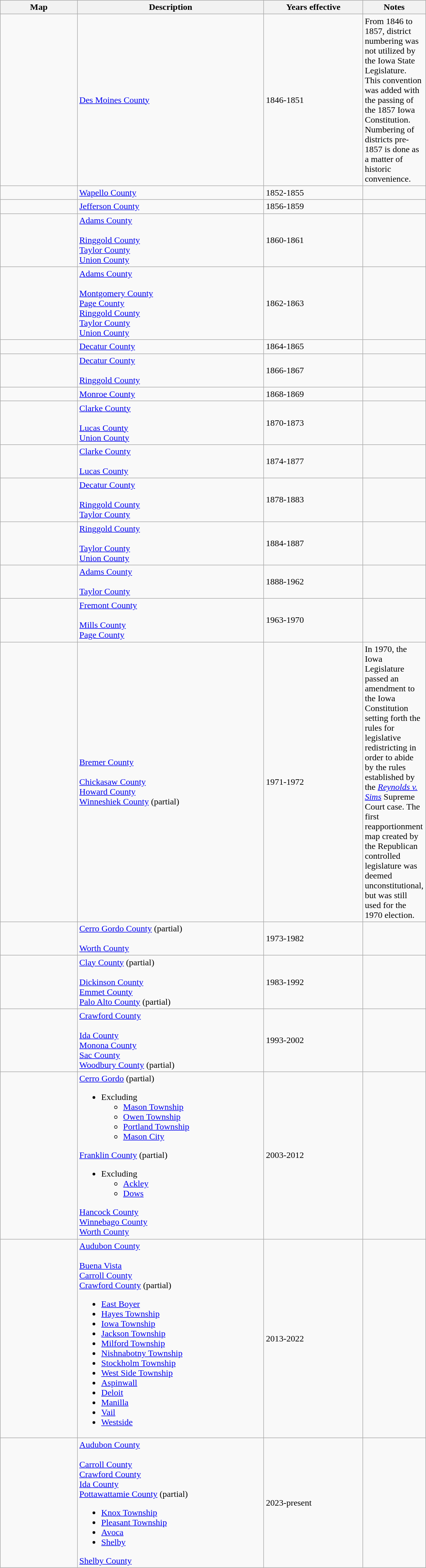<table class="wikitable sortable">
<tr>
<th style="width:100pt;">Map</th>
<th style="width:250pt;">Description</th>
<th style="width:130pt;">Years effective</th>
<th style="width:15pt;">Notes</th>
</tr>
<tr>
<td></td>
<td><a href='#'>Des Moines County</a></td>
<td>1846-1851</td>
<td>From 1846 to 1857, district numbering was not utilized by the Iowa State Legislature. This convention was added with the passing of the 1857 Iowa Constitution. Numbering of districts pre-1857 is done as a matter of historic convenience.</td>
</tr>
<tr>
<td></td>
<td><a href='#'>Wapello County</a></td>
<td>1852-1855</td>
<td></td>
</tr>
<tr>
<td></td>
<td><a href='#'>Jefferson County</a></td>
<td>1856-1859</td>
<td></td>
</tr>
<tr>
<td></td>
<td><a href='#'>Adams County</a><br><br><a href='#'>Ringgold County</a><br>
<a href='#'>Taylor County</a><br>
<a href='#'>Union County</a></td>
<td>1860-1861</td>
<td></td>
</tr>
<tr>
<td></td>
<td><a href='#'>Adams County</a><br><br><a href='#'>Montgomery County</a><br>
<a href='#'>Page County</a><br>
<a href='#'>Ringgold County</a><br>
<a href='#'>Taylor County</a><br>
<a href='#'>Union County</a></td>
<td>1862-1863</td>
<td></td>
</tr>
<tr>
<td></td>
<td><a href='#'>Decatur County</a></td>
<td>1864-1865</td>
<td></td>
</tr>
<tr>
<td></td>
<td><a href='#'>Decatur County</a><br><br><a href='#'>Ringgold County</a></td>
<td>1866-1867</td>
<td></td>
</tr>
<tr>
<td></td>
<td><a href='#'>Monroe County</a></td>
<td>1868-1869</td>
<td></td>
</tr>
<tr>
<td></td>
<td><a href='#'>Clarke County</a><br><br><a href='#'>Lucas County</a><br>
<a href='#'>Union County</a></td>
<td>1870-1873</td>
<td></td>
</tr>
<tr>
<td></td>
<td><a href='#'>Clarke County</a><br><br><a href='#'>Lucas County</a></td>
<td>1874-1877</td>
<td></td>
</tr>
<tr>
<td></td>
<td><a href='#'>Decatur County</a><br><br><a href='#'>Ringgold County</a><br>
<a href='#'>Taylor County</a></td>
<td>1878-1883</td>
<td></td>
</tr>
<tr>
<td></td>
<td><a href='#'>Ringgold County</a><br><br><a href='#'>Taylor County</a><br>
<a href='#'>Union County</a></td>
<td>1884-1887</td>
<td></td>
</tr>
<tr>
<td></td>
<td><a href='#'>Adams County</a><br><br><a href='#'>Taylor County</a></td>
<td>1888-1962</td>
<td></td>
</tr>
<tr>
<td></td>
<td><a href='#'>Fremont County</a><br><br><a href='#'>Mills County</a><br>
<a href='#'>Page County</a></td>
<td>1963-1970</td>
<td></td>
</tr>
<tr>
<td></td>
<td><a href='#'>Bremer County</a><br><br><a href='#'>Chickasaw County</a><br>
<a href='#'>Howard County</a><br>
<a href='#'>Winneshiek County</a> (partial)</td>
<td>1971-1972</td>
<td>In 1970, the Iowa Legislature passed an amendment to the Iowa Constitution setting forth the rules for legislative redistricting in order to abide by the rules established by the <em><a href='#'>Reynolds v. Sims</a></em> Supreme Court case. The first reapportionment map created by the Republican controlled legislature was deemed unconstitutional, but was still used for the 1970 election.</td>
</tr>
<tr>
<td></td>
<td><a href='#'>Cerro Gordo County</a> (partial)<br><br><a href='#'>Worth County</a></td>
<td>1973-1982</td>
<td></td>
</tr>
<tr>
<td></td>
<td><a href='#'>Clay County</a> (partial)<br><br><a href='#'>Dickinson County</a><br>
<a href='#'>Emmet County</a><br>
<a href='#'>Palo Alto County</a> (partial)</td>
<td>1983-1992</td>
<td></td>
</tr>
<tr>
<td></td>
<td><a href='#'>Crawford County</a><br><br><a href='#'>Ida County</a><br>
<a href='#'>Monona County</a><br>
<a href='#'>Sac County</a><br>
<a href='#'>Woodbury County</a> (partial)</td>
<td>1993-2002</td>
<td></td>
</tr>
<tr>
<td></td>
<td><a href='#'>Cerro Gordo</a> (partial)<br><ul><li>Excluding<ul><li><a href='#'>Mason Township</a></li><li><a href='#'>Owen Township</a></li><li><a href='#'>Portland Township</a></li><li><a href='#'>Mason City</a></li></ul></li></ul><a href='#'>Franklin County</a> (partial)<ul><li>Excluding<ul><li><a href='#'>Ackley</a></li><li><a href='#'>Dows</a></li></ul></li></ul><a href='#'>Hancock County</a><br>
<a href='#'>Winnebago County</a><br>
<a href='#'>Worth County</a></td>
<td>2003-2012</td>
<td></td>
</tr>
<tr>
<td></td>
<td><a href='#'>Audubon County</a><br><br><a href='#'>Buena Vista</a><br>
<a href='#'>Carroll County</a><br>
<a href='#'>Crawford County</a> (partial)<br><ul><li><a href='#'>East Boyer</a></li><li><a href='#'>Hayes Township</a></li><li><a href='#'>Iowa Township</a></li><li><a href='#'>Jackson Township</a></li><li><a href='#'>Milford Township</a></li><li><a href='#'>Nishnabotny Township</a></li><li><a href='#'>Stockholm Township</a></li><li><a href='#'>West Side Township</a></li><li><a href='#'>Aspinwall</a></li><li><a href='#'>Deloit</a></li><li><a href='#'>Manilla</a></li><li><a href='#'>Vail</a></li><li><a href='#'>Westside</a></li></ul></td>
<td>2013-2022</td>
<td></td>
</tr>
<tr>
<td></td>
<td><a href='#'>Audubon County</a><br><br><a href='#'>Carroll County</a><br>
<a href='#'>Crawford County</a><br>
<a href='#'>Ida County</a><br>
<a href='#'>Pottawattamie County</a> (partial)<ul><li><a href='#'>Knox Township</a></li><li><a href='#'>Pleasant Township</a></li><li><a href='#'>Avoca</a></li><li><a href='#'>Shelby</a></li></ul><a href='#'>Shelby County</a></td>
<td>2023-present</td>
</tr>
</table>
